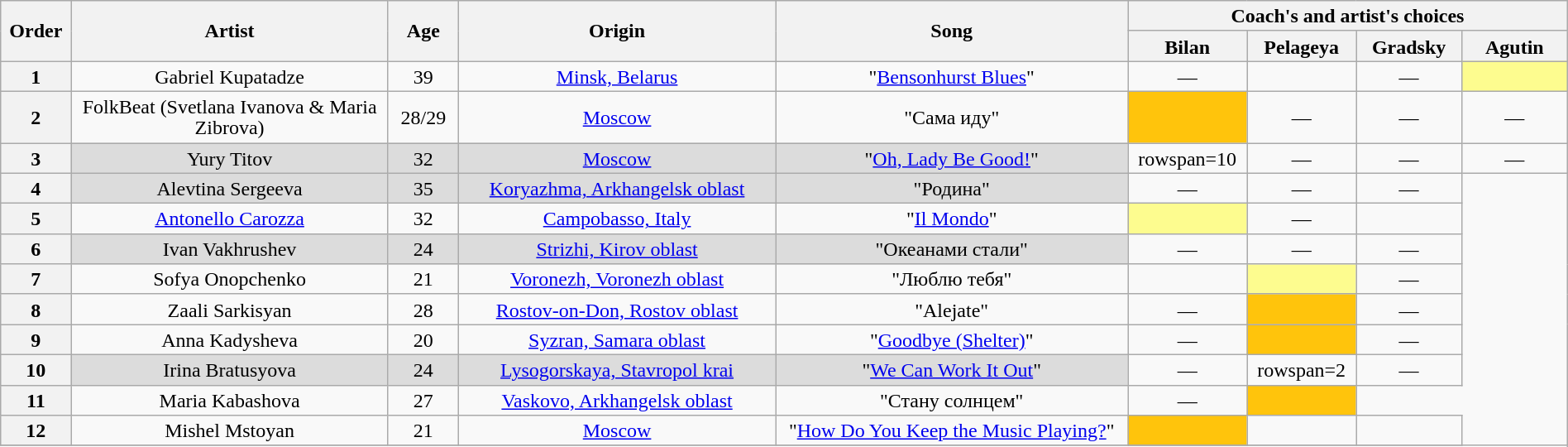<table class="wikitable" style="text-align:center; line-height:17px; width:100%;">
<tr>
<th scope="col" rowspan="2" style="width:04%;">Order</th>
<th scope="col" rowspan="2" style="width:18%;">Artist</th>
<th scope="col" rowspan="2" style="width:04%;">Age</th>
<th scope="col" rowspan="2" style="width:18%;">Origin</th>
<th scope="col" rowspan="2" style="width:20%;">Song</th>
<th scope="col" colspan="4" style="width:24%;">Coach's and artist's choices</th>
</tr>
<tr>
<th style="width:06%;">Bilan</th>
<th style="width:06%;">Pelageya</th>
<th style="width:06%;">Gradsky</th>
<th style="width:06%;">Agutin</th>
</tr>
<tr>
<th>1</th>
<td>Gabriel Kupatadze</td>
<td>39</td>
<td><a href='#'>Minsk, Belarus</a></td>
<td>"<a href='#'>Bensonhurst Blues</a>"</td>
<td>—</td>
<td><strong></strong></td>
<td>—</td>
<td style="background:#fdfc8f;"><strong></strong></td>
</tr>
<tr>
<th>2</th>
<td>FolkBeat (Svetlana Ivanova & Maria Zibrova)</td>
<td>28/29</td>
<td><a href='#'>Moscow</a></td>
<td>"Сама иду"</td>
<td style="background:#FFC40C;"><strong></strong></td>
<td>—</td>
<td>—</td>
<td>—</td>
</tr>
<tr>
<th>3</th>
<td style="background:#DCDCDC;">Yury Titov</td>
<td style="background:#DCDCDC;">32</td>
<td style="background:#DCDCDC;"><a href='#'>Moscow</a></td>
<td style="background:#DCDCDC;">"<a href='#'>Oh, Lady Be Good!</a>"</td>
<td>rowspan=10 </td>
<td>—</td>
<td>—</td>
<td>—</td>
</tr>
<tr>
<th>4</th>
<td style="background:#DCDCDC;">Alevtina Sergeeva</td>
<td style="background:#DCDCDC;">35</td>
<td style="background:#DCDCDC;"><a href='#'>Koryazhma, Arkhangelsk oblast</a></td>
<td style="background:#DCDCDC;">"Родина"</td>
<td>—</td>
<td>—</td>
<td>—</td>
</tr>
<tr>
<th>5</th>
<td><a href='#'>Antonello Carozza</a></td>
<td>32</td>
<td><a href='#'>Campobasso, Italy</a></td>
<td>"<a href='#'>Il Mondo</a>"</td>
<td style="background:#fdfc8f;"><strong></strong></td>
<td>—</td>
<td><strong></strong></td>
</tr>
<tr>
<th>6</th>
<td style="background:#DCDCDC;">Ivan Vakhrushev</td>
<td style="background:#DCDCDC;">24</td>
<td style="background:#DCDCDC;"><a href='#'>Strizhi, Kirov oblast</a></td>
<td style="background:#DCDCDC;">"Океанами стали"</td>
<td>—</td>
<td>—</td>
<td>—</td>
</tr>
<tr>
<th>7</th>
<td>Sofya Onopchenko</td>
<td>21</td>
<td><a href='#'>Voronezh, Voronezh oblast</a></td>
<td>"Люблю тебя"</td>
<td><strong></strong></td>
<td style="background:#fdfc8f;"><strong></strong></td>
<td>—</td>
</tr>
<tr>
<th>8</th>
<td>Zaali Sarkisyan</td>
<td>28</td>
<td><a href='#'>Rostov-on-Don, Rostov oblast</a></td>
<td>"Alejate"</td>
<td>—</td>
<td style="background:#FFC40C;"><strong></strong></td>
<td>—</td>
</tr>
<tr>
<th>9</th>
<td>Anna Kadysheva</td>
<td>20</td>
<td><a href='#'>Syzran, Samara oblast</a></td>
<td>"<a href='#'>Goodbye (Shelter)</a>"</td>
<td>—</td>
<td style="background:#FFC40C;"><strong></strong></td>
<td>—</td>
</tr>
<tr>
<th>10</th>
<td style="background:#DCDCDC;">Irina Bratusyova</td>
<td style="background:#DCDCDC;">24</td>
<td style="background:#DCDCDC;"><a href='#'>Lysogorskaya, Stavropol krai</a></td>
<td style="background:#DCDCDC;">"<a href='#'>We Can Work It Out</a>"</td>
<td>—</td>
<td>rowspan=2 </td>
<td>—</td>
</tr>
<tr>
<th>11</th>
<td>Maria Kabashova</td>
<td>27</td>
<td><a href='#'>Vaskovo, Arkhangelsk oblast</a></td>
<td>"Стану солнцем"</td>
<td>—</td>
<td style="background:#FFC40C;"><strong></strong></td>
</tr>
<tr>
<th>12</th>
<td>Mishel Mstoyan</td>
<td>21</td>
<td><a href='#'>Moscow</a></td>
<td>"<a href='#'>How Do You Keep the Music Playing?</a>"</td>
<td style="background:#FFC40C;"><strong></strong></td>
<td><strong></strong></td>
<td></td>
</tr>
<tr>
</tr>
</table>
